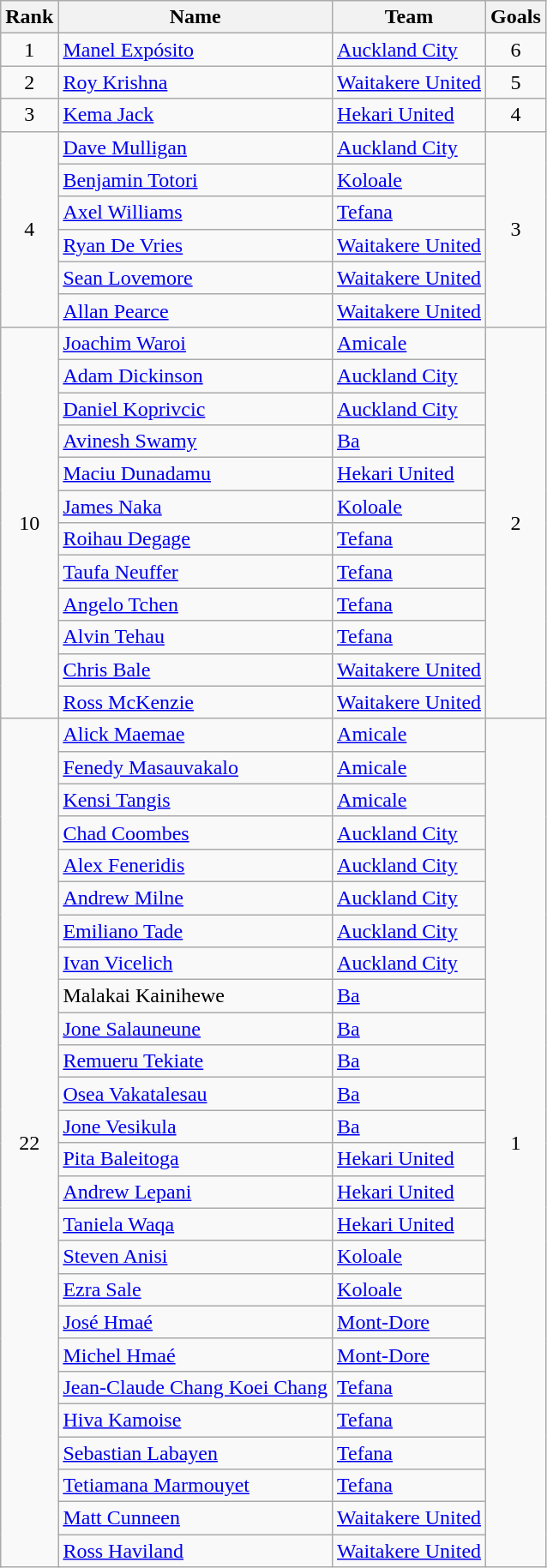<table class="wikitable" style="text-align:center">
<tr>
<th>Rank</th>
<th>Name</th>
<th>Team</th>
<th>Goals</th>
</tr>
<tr>
<td rowspan="1" align=center>1</td>
<td align="left"> <a href='#'>Manel Expósito</a></td>
<td align="left"> <a href='#'>Auckland City</a></td>
<td rowspan="1" align=center>6</td>
</tr>
<tr>
<td rowspan="1" align=center>2</td>
<td align="left"> <a href='#'>Roy Krishna</a></td>
<td align="left"> <a href='#'>Waitakere United</a></td>
<td rowspan="1" align=center>5</td>
</tr>
<tr>
<td rowspan="1" align=center>3</td>
<td align="left"> <a href='#'>Kema Jack</a></td>
<td align="left"> <a href='#'>Hekari United</a></td>
<td rowspan="1" align=center>4</td>
</tr>
<tr>
<td rowspan="6" align=center>4</td>
<td align="left"> <a href='#'>Dave Mulligan</a></td>
<td align="left"> <a href='#'>Auckland City</a></td>
<td rowspan="6" align=center>3</td>
</tr>
<tr>
<td align="left"> <a href='#'>Benjamin Totori</a></td>
<td align="left"> <a href='#'>Koloale</a></td>
</tr>
<tr>
<td align="left"> <a href='#'>Axel Williams</a></td>
<td align="left"> <a href='#'>Tefana</a></td>
</tr>
<tr>
<td align="left"> <a href='#'>Ryan De Vries</a></td>
<td align="left"> <a href='#'>Waitakere United</a></td>
</tr>
<tr>
<td align="left"> <a href='#'>Sean Lovemore</a></td>
<td align="left"> <a href='#'>Waitakere United</a></td>
</tr>
<tr>
<td align="left"> <a href='#'>Allan Pearce</a></td>
<td align="left"> <a href='#'>Waitakere United</a></td>
</tr>
<tr>
<td rowspan="12" align=center>10</td>
<td align="left"> <a href='#'>Joachim Waroi</a></td>
<td align="left"> <a href='#'>Amicale</a></td>
<td rowspan="12" align=center>2</td>
</tr>
<tr>
<td align="left"> <a href='#'>Adam Dickinson</a></td>
<td align="left"> <a href='#'>Auckland City</a></td>
</tr>
<tr>
<td align="left"> <a href='#'>Daniel Koprivcic</a></td>
<td align="left"> <a href='#'>Auckland City</a></td>
</tr>
<tr>
<td align="left"> <a href='#'>Avinesh Swamy</a></td>
<td align="left"> <a href='#'>Ba</a></td>
</tr>
<tr>
<td align="left"> <a href='#'>Maciu Dunadamu</a></td>
<td align="left"> <a href='#'>Hekari United</a></td>
</tr>
<tr>
<td align="left"> <a href='#'>James Naka</a></td>
<td align="left"> <a href='#'>Koloale</a></td>
</tr>
<tr>
<td align="left"> <a href='#'>Roihau Degage</a></td>
<td align="left"> <a href='#'>Tefana</a></td>
</tr>
<tr>
<td align="left"> <a href='#'>Taufa Neuffer</a></td>
<td align="left"> <a href='#'>Tefana</a></td>
</tr>
<tr>
<td align="left"> <a href='#'>Angelo Tchen</a></td>
<td align="left"> <a href='#'>Tefana</a></td>
</tr>
<tr>
<td align="left"> <a href='#'>Alvin Tehau</a></td>
<td align="left"> <a href='#'>Tefana</a></td>
</tr>
<tr>
<td align="left"> <a href='#'>Chris Bale</a></td>
<td align="left"> <a href='#'>Waitakere United</a></td>
</tr>
<tr>
<td align="left"> <a href='#'>Ross McKenzie</a></td>
<td align="left"> <a href='#'>Waitakere United</a></td>
</tr>
<tr>
<td rowspan="26" align=center>22</td>
<td align="left"> <a href='#'>Alick Maemae</a></td>
<td align="left"> <a href='#'>Amicale</a></td>
<td rowspan="26" align=center>1</td>
</tr>
<tr>
<td align="left"> <a href='#'>Fenedy Masauvakalo</a></td>
<td align="left"> <a href='#'>Amicale</a></td>
</tr>
<tr>
<td align="left"> <a href='#'>Kensi Tangis</a></td>
<td align="left"> <a href='#'>Amicale</a></td>
</tr>
<tr>
<td align="left"> <a href='#'>Chad Coombes</a></td>
<td align="left"> <a href='#'>Auckland City</a></td>
</tr>
<tr>
<td align="left"> <a href='#'>Alex Feneridis</a></td>
<td align="left"> <a href='#'>Auckland City</a></td>
</tr>
<tr>
<td align="left"> <a href='#'>Andrew Milne</a></td>
<td align="left"> <a href='#'>Auckland City</a></td>
</tr>
<tr>
<td align="left"> <a href='#'>Emiliano Tade</a></td>
<td align="left"> <a href='#'>Auckland City</a></td>
</tr>
<tr>
<td align="left"> <a href='#'>Ivan Vicelich</a></td>
<td align="left"> <a href='#'>Auckland City</a></td>
</tr>
<tr>
<td align="left"> Malakai Kainihewe</td>
<td align="left"> <a href='#'>Ba</a></td>
</tr>
<tr>
<td align="left"> <a href='#'>Jone Salauneune</a></td>
<td align="left"> <a href='#'>Ba</a></td>
</tr>
<tr>
<td align="left"> <a href='#'>Remueru Tekiate</a></td>
<td align="left"> <a href='#'>Ba</a></td>
</tr>
<tr>
<td align="left"> <a href='#'>Osea Vakatalesau</a></td>
<td align="left"> <a href='#'>Ba</a></td>
</tr>
<tr>
<td align="left"> <a href='#'>Jone Vesikula</a></td>
<td align="left"> <a href='#'>Ba</a></td>
</tr>
<tr>
<td align="left"> <a href='#'>Pita Baleitoga</a></td>
<td align="left"> <a href='#'>Hekari United</a></td>
</tr>
<tr>
<td align="left"> <a href='#'>Andrew Lepani</a></td>
<td align="left"> <a href='#'>Hekari United</a></td>
</tr>
<tr>
<td align="left"> <a href='#'>Taniela Waqa</a></td>
<td align="left"> <a href='#'>Hekari United</a></td>
</tr>
<tr>
<td align="left"> <a href='#'>Steven Anisi</a></td>
<td align="left"> <a href='#'>Koloale</a></td>
</tr>
<tr>
<td align="left"> <a href='#'>Ezra Sale</a></td>
<td align="left"> <a href='#'>Koloale</a></td>
</tr>
<tr>
<td align="left"> <a href='#'>José Hmaé</a></td>
<td align="left"> <a href='#'>Mont-Dore</a></td>
</tr>
<tr>
<td align="left"> <a href='#'>Michel Hmaé</a></td>
<td align="left"> <a href='#'>Mont-Dore</a></td>
</tr>
<tr>
<td align="left"> <a href='#'>Jean-Claude Chang Koei Chang</a></td>
<td align="left"> <a href='#'>Tefana</a></td>
</tr>
<tr>
<td align="left"> <a href='#'>Hiva Kamoise</a></td>
<td align="left"> <a href='#'>Tefana</a></td>
</tr>
<tr>
<td align="left"> <a href='#'>Sebastian Labayen</a></td>
<td align="left"> <a href='#'>Tefana</a></td>
</tr>
<tr>
<td align="left"> <a href='#'>Tetiamana Marmouyet</a></td>
<td align="left"> <a href='#'>Tefana</a></td>
</tr>
<tr>
<td align="left"> <a href='#'>Matt Cunneen</a></td>
<td align="left"> <a href='#'>Waitakere United</a></td>
</tr>
<tr>
<td align="left"> <a href='#'>Ross Haviland</a></td>
<td align="left"> <a href='#'>Waitakere United</a></td>
</tr>
</table>
